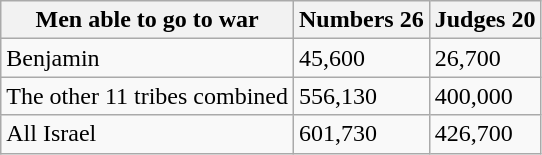<table class= wikitable>
<tr>
<th>Men able to go to war</th>
<th>Numbers 26</th>
<th>Judges 20</th>
</tr>
<tr>
<td>Benjamin</td>
<td>45,600</td>
<td>26,700</td>
</tr>
<tr>
<td>The other 11 tribes combined</td>
<td>556,130</td>
<td>400,000</td>
</tr>
<tr>
<td>All Israel</td>
<td>601,730</td>
<td>426,700</td>
</tr>
</table>
